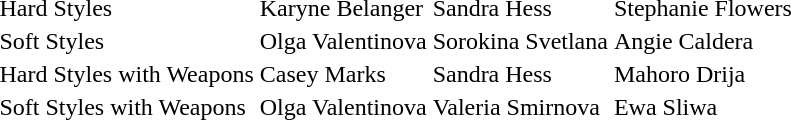<table>
<tr>
<td>Hard Styles</td>
<td>Karyne Belanger </td>
<td>Sandra Hess </td>
<td>Stephanie Flowers </td>
</tr>
<tr>
<td>Soft Styles</td>
<td>Olga Valentinova </td>
<td>Sorokina Svetlana </td>
<td>Angie Caldera </td>
</tr>
<tr>
<td>Hard Styles with Weapons</td>
<td>Casey Marks </td>
<td>Sandra Hess </td>
<td>Mahoro Drija </td>
</tr>
<tr>
<td>Soft Styles with Weapons</td>
<td>Olga Valentinova </td>
<td>Valeria Smirnova </td>
<td>Ewa Sliwa </td>
</tr>
<tr>
</tr>
</table>
